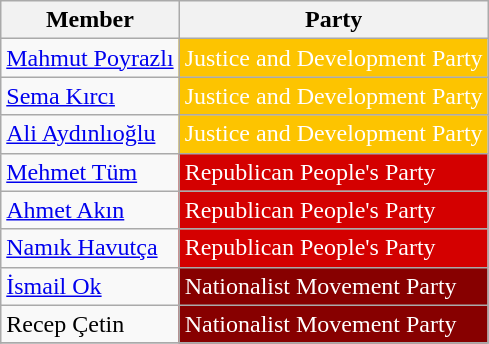<table class="wikitable">
<tr>
<th>Member</th>
<th>Party</th>
</tr>
<tr>
<td><a href='#'>Mahmut Poyrazlı</a></td>
<td style="background:#FDC400; color:white">Justice and Development Party</td>
</tr>
<tr>
<td><a href='#'>Sema Kırcı</a></td>
<td style="background:#FDC400; color:white">Justice and Development Party</td>
</tr>
<tr>
<td><a href='#'>Ali Aydınlıoğlu</a></td>
<td style="background:#FDC400; color:white">Justice and Development Party</td>
</tr>
<tr>
<td><a href='#'>Mehmet Tüm</a></td>
<td style="background:#D40000; color:white">Republican People's Party</td>
</tr>
<tr>
<td><a href='#'>Ahmet Akın</a></td>
<td style="background:#D40000; color:white">Republican People's Party</td>
</tr>
<tr>
<td><a href='#'>Namık Havutça</a></td>
<td style="background:#D40000; color:white">Republican People's Party</td>
</tr>
<tr>
<td><a href='#'>İsmail Ok</a></td>
<td style="background:#870000; color:white">Nationalist Movement Party</td>
</tr>
<tr>
<td>Recep Çetin</td>
<td style="background:#870000; color:white">Nationalist Movement Party</td>
</tr>
<tr>
</tr>
</table>
